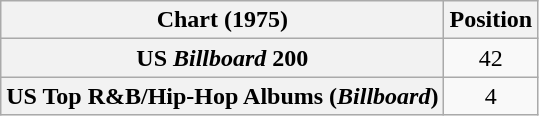<table class="wikitable sortable plainrowheaders" style="text-align:center">
<tr>
<th scope="col">Chart (1975)</th>
<th scope="col">Position</th>
</tr>
<tr>
<th scope="row">US <em>Billboard</em> 200</th>
<td>42</td>
</tr>
<tr>
<th scope="row">US Top R&B/Hip-Hop Albums (<em>Billboard</em>)</th>
<td>4</td>
</tr>
</table>
